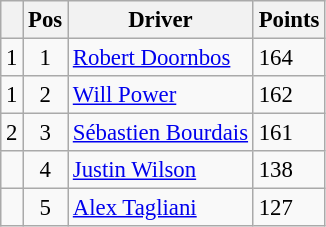<table class="wikitable" style="font-size: 95%;">
<tr>
<th></th>
<th>Pos</th>
<th>Driver</th>
<th>Points</th>
</tr>
<tr>
<td align="left"> 1</td>
<td align="center">1</td>
<td> <a href='#'>Robert Doornbos</a></td>
<td align="left">164</td>
</tr>
<tr>
<td align="left"> 1</td>
<td align="center">2</td>
<td> <a href='#'>Will Power</a></td>
<td align="left">162</td>
</tr>
<tr>
<td align="left"> 2</td>
<td align="center">3</td>
<td> <a href='#'>Sébastien Bourdais</a></td>
<td align="left">161</td>
</tr>
<tr>
<td align="left"></td>
<td align="center">4</td>
<td> <a href='#'>Justin Wilson</a></td>
<td align="left">138</td>
</tr>
<tr>
<td align="left"></td>
<td align="center">5</td>
<td> <a href='#'>Alex Tagliani</a></td>
<td align="left">127</td>
</tr>
</table>
